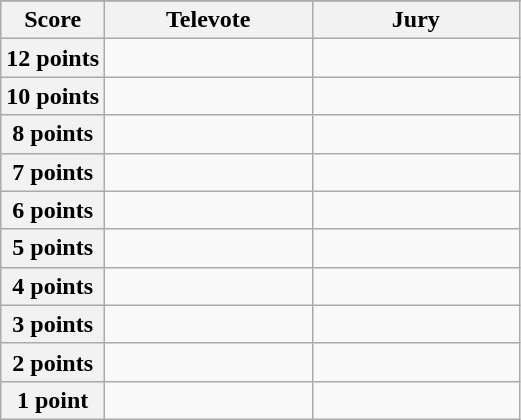<table class="wikitable">
<tr>
</tr>
<tr>
<th scope="col" width="20%">Score</th>
<th scope="col" width="40%">Televote</th>
<th scope="col" width="40%">Jury</th>
</tr>
<tr>
<th scope="row">12 points</th>
<td></td>
<td></td>
</tr>
<tr>
<th scope="row">10 points</th>
<td></td>
<td></td>
</tr>
<tr>
<th scope="row">8 points</th>
<td></td>
<td></td>
</tr>
<tr>
<th scope="row">7 points</th>
<td></td>
<td></td>
</tr>
<tr>
<th scope="row">6 points</th>
<td></td>
<td></td>
</tr>
<tr>
<th scope="row">5 points</th>
<td></td>
<td></td>
</tr>
<tr>
<th scope="row">4 points</th>
<td></td>
<td></td>
</tr>
<tr>
<th scope="row">3 points</th>
<td></td>
<td></td>
</tr>
<tr>
<th scope="row">2 points</th>
<td></td>
<td></td>
</tr>
<tr>
<th scope="row">1 point</th>
<td></td>
<td></td>
</tr>
</table>
